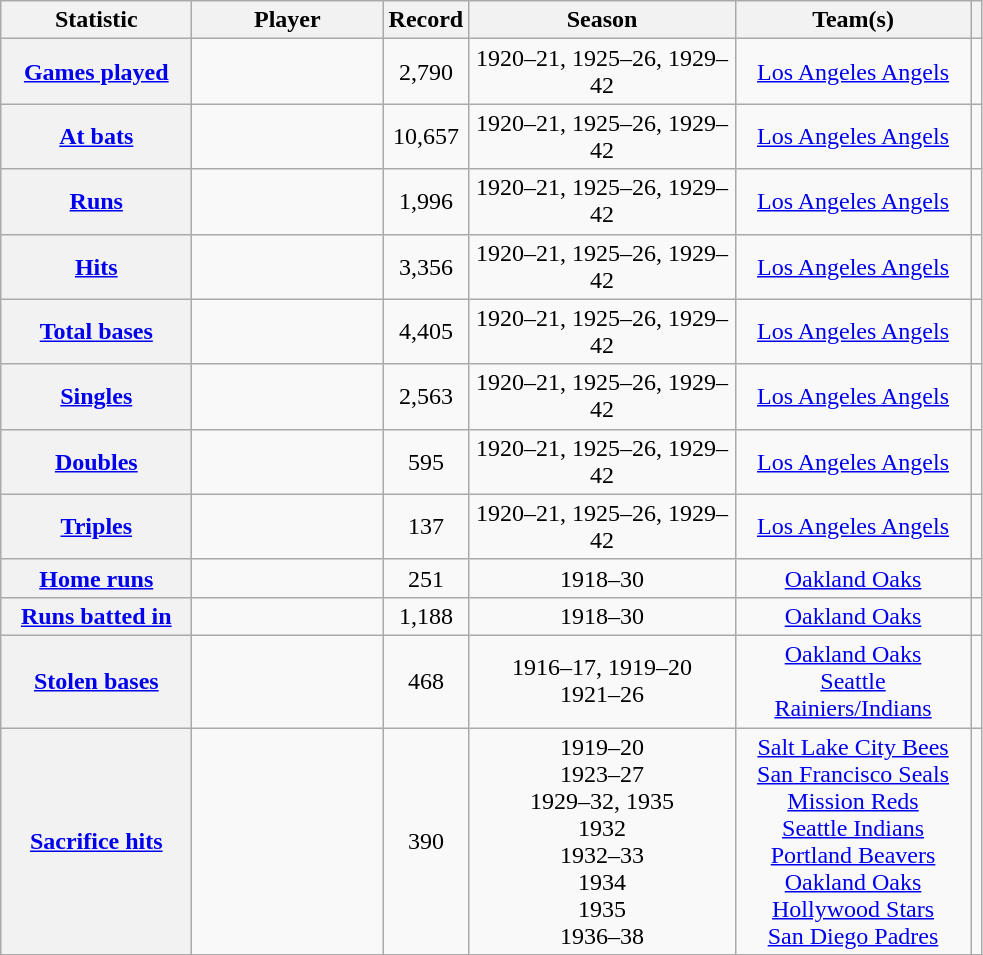<table class="wikitable sortable plainrowheaders" style="text-align:center">
<tr>
<th scope="col" width="120px">Statistic</th>
<th scope="col" width="120px">Player</th>
<th scope="col" width="50px" class="unsortable">Record</th>
<th scope="col" width="170px">Season</th>
<th scope="col" width="150px">Team(s)</th>
<th scope="col" class="unsortable"></th>
</tr>
<tr>
<th scope="row" style="text-align:center"><a href='#'>Games played</a></th>
<td></td>
<td>2,790</td>
<td>1920–21, 1925–26, 1929–42</td>
<td><a href='#'>Los Angeles Angels</a></td>
<td></td>
</tr>
<tr>
<th scope="row" style="text-align:center"><a href='#'>At bats</a></th>
<td></td>
<td>10,657</td>
<td>1920–21, 1925–26, 1929–42</td>
<td><a href='#'>Los Angeles Angels</a></td>
<td></td>
</tr>
<tr>
<th scope="row" style="text-align:center"><a href='#'>Runs</a></th>
<td></td>
<td>1,996</td>
<td>1920–21, 1925–26, 1929–42</td>
<td><a href='#'>Los Angeles Angels</a></td>
<td></td>
</tr>
<tr>
<th scope="row" style="text-align:center"><a href='#'>Hits</a></th>
<td></td>
<td>3,356</td>
<td>1920–21, 1925–26, 1929–42</td>
<td><a href='#'>Los Angeles Angels</a></td>
<td></td>
</tr>
<tr>
<th scope="row" style="text-align:center"><a href='#'>Total bases</a></th>
<td></td>
<td>4,405</td>
<td>1920–21, 1925–26, 1929–42</td>
<td><a href='#'>Los Angeles Angels</a></td>
<td></td>
</tr>
<tr>
<th scope="row" style="text-align:center"><a href='#'>Singles</a></th>
<td></td>
<td>2,563</td>
<td>1920–21, 1925–26, 1929–42</td>
<td><a href='#'>Los Angeles Angels</a></td>
<td></td>
</tr>
<tr>
<th scope="row" style="text-align:center"><a href='#'>Doubles</a></th>
<td></td>
<td>595</td>
<td>1920–21, 1925–26, 1929–42</td>
<td><a href='#'>Los Angeles Angels</a></td>
<td></td>
</tr>
<tr>
<th scope="row" style="text-align:center"><a href='#'>Triples</a></th>
<td></td>
<td>137</td>
<td>1920–21, 1925–26, 1929–42</td>
<td><a href='#'>Los Angeles Angels</a></td>
<td></td>
</tr>
<tr>
<th scope="row" style="text-align:center"><a href='#'>Home runs</a></th>
<td></td>
<td>251</td>
<td>1918–30</td>
<td><a href='#'>Oakland Oaks</a></td>
<td></td>
</tr>
<tr>
<th scope="row" style="text-align:center"><a href='#'>Runs batted in</a></th>
<td></td>
<td>1,188</td>
<td>1918–30</td>
<td><a href='#'>Oakland Oaks</a></td>
<td></td>
</tr>
<tr>
<th scope="row" style="text-align:center"><a href='#'>Stolen bases</a></th>
<td></td>
<td>468</td>
<td>1916–17, 1919–20<br>1921–26</td>
<td><a href='#'>Oakland Oaks</a><br><a href='#'>Seattle Rainiers/Indians</a></td>
<td></td>
</tr>
<tr>
<th scope="row" style="text-align:center"><a href='#'>Sacrifice hits</a></th>
<td></td>
<td>390</td>
<td>1919–20<br>1923–27<br>1929–32, 1935<br>1932<br>1932–33<br>1934<br>1935<br>1936–38</td>
<td><a href='#'>Salt Lake City Bees</a><br><a href='#'>San Francisco Seals</a><br><a href='#'>Mission Reds</a><br><a href='#'>Seattle Indians</a><br><a href='#'>Portland Beavers</a><br><a href='#'>Oakland Oaks</a><br><a href='#'>Hollywood Stars</a><br><a href='#'>San Diego Padres</a></td>
<td></td>
</tr>
</table>
